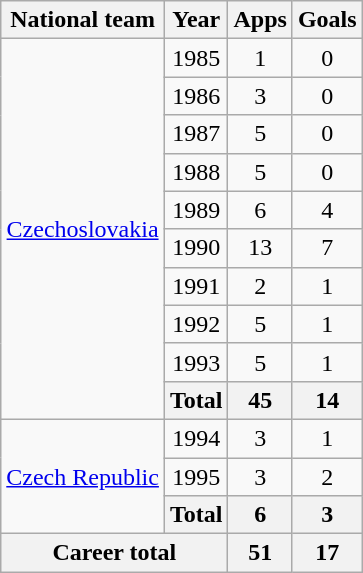<table class="wikitable" style="text-align:center">
<tr>
<th>National team</th>
<th>Year</th>
<th>Apps</th>
<th>Goals</th>
</tr>
<tr>
<td rowspan="10"><a href='#'>Czechoslovakia</a></td>
<td>1985</td>
<td>1</td>
<td>0</td>
</tr>
<tr>
<td>1986</td>
<td>3</td>
<td>0</td>
</tr>
<tr>
<td>1987</td>
<td>5</td>
<td>0</td>
</tr>
<tr>
<td>1988</td>
<td>5</td>
<td>0</td>
</tr>
<tr>
<td>1989</td>
<td>6</td>
<td>4</td>
</tr>
<tr>
<td>1990</td>
<td>13</td>
<td>7</td>
</tr>
<tr>
<td>1991</td>
<td>2</td>
<td>1</td>
</tr>
<tr>
<td>1992</td>
<td>5</td>
<td>1</td>
</tr>
<tr>
<td>1993</td>
<td>5</td>
<td>1</td>
</tr>
<tr>
<th>Total</th>
<th>45</th>
<th>14</th>
</tr>
<tr>
<td rowspan="3"><a href='#'>Czech Republic</a></td>
<td>1994</td>
<td>3</td>
<td>1</td>
</tr>
<tr>
<td>1995</td>
<td>3</td>
<td>2</td>
</tr>
<tr>
<th>Total</th>
<th>6</th>
<th>3</th>
</tr>
<tr>
<th colspan="2">Career total</th>
<th>51</th>
<th>17</th>
</tr>
</table>
